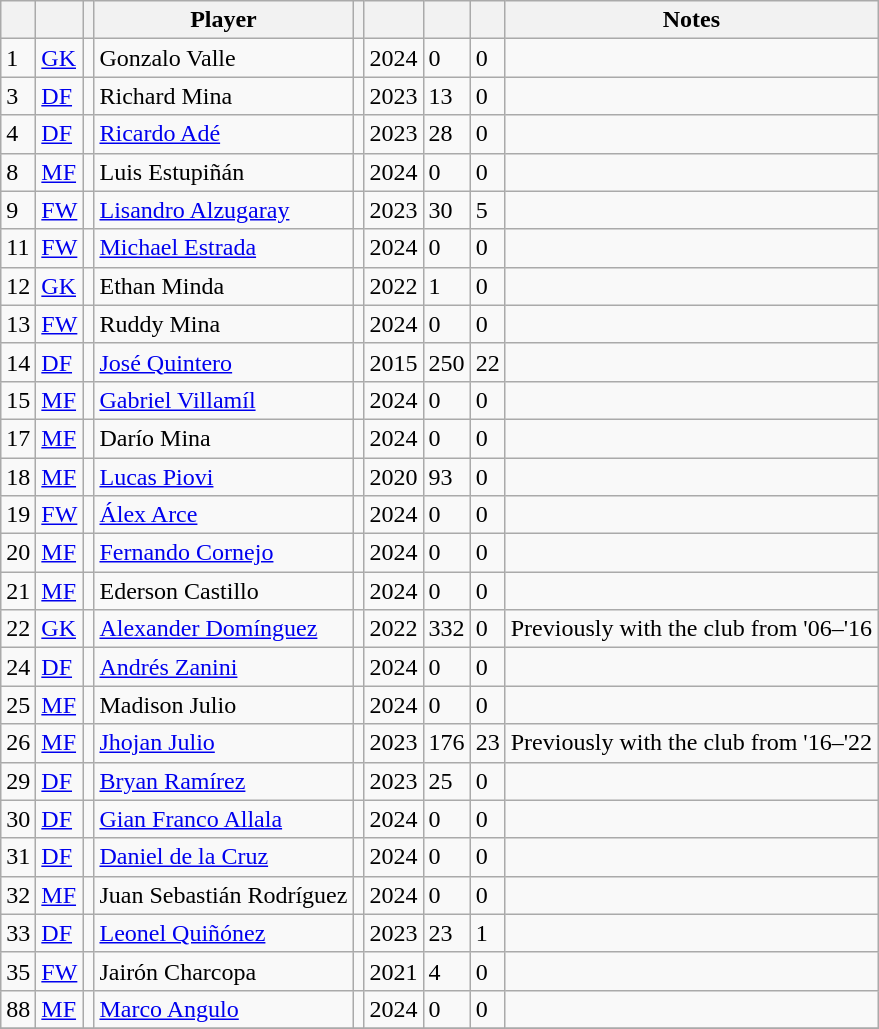<table class="wikitable sortable">
<tr>
<th></th>
<th></th>
<th></th>
<th>Player</th>
<th></th>
<th></th>
<th></th>
<th></th>
<th>Notes</th>
</tr>
<tr>
<td>1</td>
<td><a href='#'>GK</a></td>
<td></td>
<td>Gonzalo Valle</td>
<td></td>
<td>2024</td>
<td>0</td>
<td>0</td>
<td></td>
</tr>
<tr>
<td>3</td>
<td><a href='#'>DF</a></td>
<td></td>
<td>Richard Mina</td>
<td></td>
<td>2023</td>
<td>13</td>
<td>0</td>
<td></td>
</tr>
<tr>
<td>4</td>
<td><a href='#'>DF</a></td>
<td></td>
<td><a href='#'>Ricardo Adé</a></td>
<td></td>
<td>2023</td>
<td>28</td>
<td>0</td>
<td></td>
</tr>
<tr>
<td>8</td>
<td><a href='#'>MF</a></td>
<td></td>
<td>Luis Estupiñán</td>
<td></td>
<td>2024</td>
<td>0</td>
<td>0</td>
<td></td>
</tr>
<tr>
<td>9</td>
<td><a href='#'>FW</a></td>
<td></td>
<td><a href='#'>Lisandro Alzugaray</a></td>
<td></td>
<td>2023</td>
<td>30</td>
<td>5</td>
<td></td>
</tr>
<tr>
<td>11</td>
<td><a href='#'>FW</a></td>
<td></td>
<td><a href='#'>Michael Estrada</a></td>
<td></td>
<td>2024</td>
<td>0</td>
<td>0</td>
<td></td>
</tr>
<tr>
<td>12</td>
<td><a href='#'>GK</a></td>
<td></td>
<td>Ethan Minda</td>
<td></td>
<td>2022</td>
<td>1</td>
<td>0</td>
<td></td>
</tr>
<tr>
<td>13</td>
<td><a href='#'>FW</a></td>
<td></td>
<td>Ruddy Mina</td>
<td></td>
<td>2024</td>
<td>0</td>
<td>0</td>
<td></td>
</tr>
<tr>
<td>14</td>
<td><a href='#'>DF</a></td>
<td></td>
<td><a href='#'>José Quintero</a></td>
<td></td>
<td>2015</td>
<td>250</td>
<td>22</td>
<td></td>
</tr>
<tr>
<td>15</td>
<td><a href='#'>MF</a></td>
<td></td>
<td><a href='#'>Gabriel Villamíl</a></td>
<td></td>
<td>2024</td>
<td>0</td>
<td>0</td>
<td></td>
</tr>
<tr>
<td>17</td>
<td><a href='#'>MF</a></td>
<td></td>
<td>Darío Mina</td>
<td></td>
<td>2024</td>
<td>0</td>
<td>0</td>
<td></td>
</tr>
<tr>
<td>18</td>
<td><a href='#'>MF</a></td>
<td></td>
<td><a href='#'>Lucas Piovi</a></td>
<td></td>
<td>2020</td>
<td>93</td>
<td>0</td>
<td></td>
</tr>
<tr>
<td>19</td>
<td><a href='#'>FW</a></td>
<td></td>
<td><a href='#'>Álex Arce</a></td>
<td></td>
<td>2024</td>
<td>0</td>
<td>0</td>
<td></td>
</tr>
<tr>
<td>20</td>
<td><a href='#'>MF</a></td>
<td></td>
<td><a href='#'>Fernando Cornejo</a></td>
<td></td>
<td>2024</td>
<td>0</td>
<td>0</td>
<td></td>
</tr>
<tr>
<td>21</td>
<td><a href='#'>MF</a></td>
<td></td>
<td>Ederson Castillo</td>
<td></td>
<td>2024</td>
<td>0</td>
<td>0</td>
<td></td>
</tr>
<tr>
<td>22</td>
<td><a href='#'>GK</a></td>
<td></td>
<td><a href='#'>Alexander Domínguez</a></td>
<td></td>
<td>2022</td>
<td>332</td>
<td>0</td>
<td>Previously with the club from '06–'16</td>
</tr>
<tr>
<td>24</td>
<td><a href='#'>DF</a></td>
<td></td>
<td><a href='#'>Andrés Zanini</a></td>
<td></td>
<td>2024</td>
<td>0</td>
<td>0</td>
<td></td>
</tr>
<tr>
<td>25</td>
<td><a href='#'>MF</a></td>
<td></td>
<td>Madison Julio</td>
<td></td>
<td>2024</td>
<td>0</td>
<td>0</td>
<td></td>
</tr>
<tr>
<td>26</td>
<td><a href='#'>MF</a></td>
<td></td>
<td><a href='#'>Jhojan Julio</a></td>
<td></td>
<td>2023</td>
<td>176</td>
<td>23</td>
<td>Previously with the club from '16–'22</td>
</tr>
<tr>
<td>29</td>
<td><a href='#'>DF</a></td>
<td></td>
<td><a href='#'>Bryan Ramírez</a></td>
<td></td>
<td>2023</td>
<td>25</td>
<td>0</td>
<td></td>
</tr>
<tr>
<td>30</td>
<td><a href='#'>DF</a></td>
<td></td>
<td><a href='#'>Gian Franco Allala</a></td>
<td></td>
<td>2024</td>
<td>0</td>
<td>0</td>
<td></td>
</tr>
<tr>
<td>31</td>
<td><a href='#'>DF</a></td>
<td></td>
<td><a href='#'>Daniel de la Cruz</a></td>
<td></td>
<td>2024</td>
<td>0</td>
<td>0</td>
<td></td>
</tr>
<tr>
<td>32</td>
<td><a href='#'>MF</a></td>
<td></td>
<td>Juan Sebastián Rodríguez</td>
<td></td>
<td>2024</td>
<td>0</td>
<td>0</td>
<td></td>
</tr>
<tr>
<td>33</td>
<td><a href='#'>DF</a></td>
<td></td>
<td><a href='#'>Leonel Quiñónez</a></td>
<td></td>
<td>2023</td>
<td>23</td>
<td>1</td>
<td></td>
</tr>
<tr>
<td>35</td>
<td><a href='#'>FW</a></td>
<td></td>
<td>Jairón Charcopa</td>
<td></td>
<td>2021</td>
<td>4</td>
<td>0</td>
<td></td>
</tr>
<tr>
<td>88</td>
<td><a href='#'>MF</a></td>
<td></td>
<td><a href='#'>Marco Angulo</a></td>
<td></td>
<td>2024</td>
<td>0</td>
<td>0</td>
<td></td>
</tr>
<tr>
</tr>
</table>
